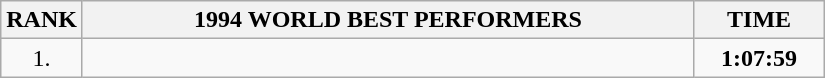<table class=wikitable>
<tr>
<th>RANK</th>
<th align="center" style="width: 25em">1994 WORLD BEST PERFORMERS</th>
<th align="center" style="width: 5em">TIME</th>
</tr>
<tr>
<td align="center">1.</td>
<td></td>
<td align="center"><strong>1:07:59</strong></td>
</tr>
</table>
